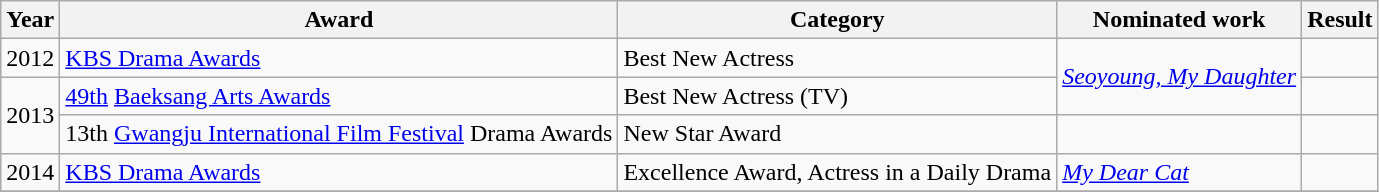<table class="wikitable">
<tr>
<th>Year</th>
<th>Award</th>
<th>Category</th>
<th>Nominated work</th>
<th>Result</th>
</tr>
<tr>
<td>2012</td>
<td><a href='#'>KBS Drama Awards</a></td>
<td>Best New Actress</td>
<td rowspan=2><em><a href='#'>Seoyoung, My Daughter</a></em></td>
<td></td>
</tr>
<tr>
<td rowspan=2>2013</td>
<td><a href='#'>49th</a> <a href='#'>Baeksang Arts Awards</a></td>
<td>Best New Actress (TV)</td>
<td></td>
</tr>
<tr>
<td>13th <a href='#'>Gwangju International Film Festival</a> Drama Awards</td>
<td>New Star Award</td>
<td></td>
<td></td>
</tr>
<tr>
<td>2014</td>
<td><a href='#'>KBS Drama Awards</a></td>
<td>Excellence Award, Actress in a Daily Drama</td>
<td><em><a href='#'>My Dear Cat</a></em></td>
<td></td>
</tr>
<tr>
</tr>
</table>
